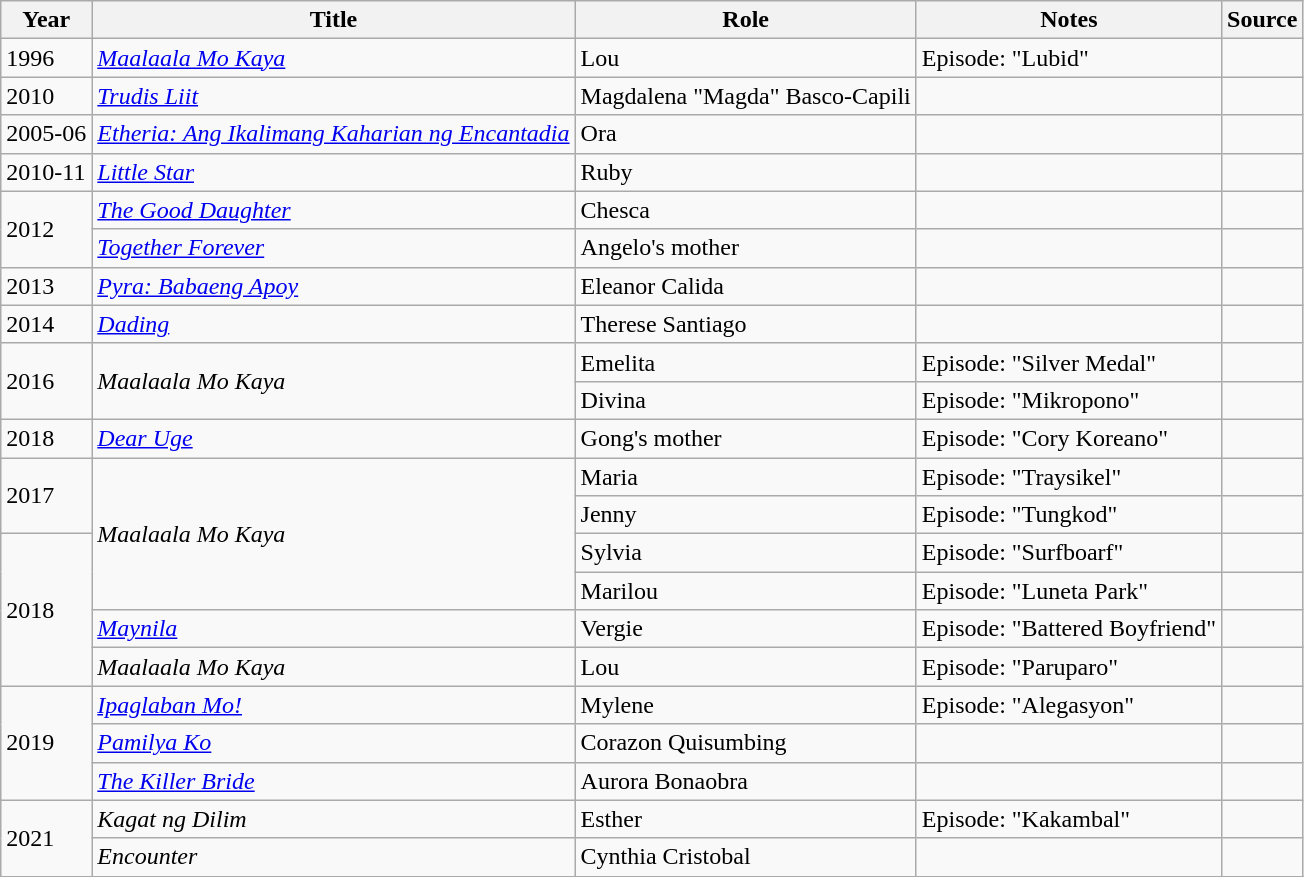<table class="wikitable sortable" >
<tr>
<th>Year</th>
<th>Title</th>
<th>Role</th>
<th class="unsortable">Notes </th>
<th class="unsortable">Source </th>
</tr>
<tr>
<td>1996</td>
<td><em><a href='#'>Maalaala Mo Kaya</a></em></td>
<td>Lou</td>
<td>Episode: "Lubid"</td>
<td></td>
</tr>
<tr>
<td>2010</td>
<td><em><a href='#'>Trudis Liit</a></em></td>
<td>Magdalena "Magda" Basco-Capili</td>
<td></td>
<td></td>
</tr>
<tr>
<td>2005-06</td>
<td><em><a href='#'>Etheria: Ang Ikalimang Kaharian ng Encantadia</a></em></td>
<td>Ora</td>
<td></td>
<td></td>
</tr>
<tr>
<td>2010-11</td>
<td><em><a href='#'>Little Star</a></em></td>
<td>Ruby</td>
<td></td>
<td></td>
</tr>
<tr>
<td rowspan="2">2012</td>
<td><em><a href='#'>The Good Daughter</a></em></td>
<td>Chesca</td>
<td></td>
<td></td>
</tr>
<tr>
<td><em><a href='#'>Together Forever</a></em></td>
<td>Angelo's mother</td>
<td></td>
<td></td>
</tr>
<tr>
<td>2013</td>
<td><em><a href='#'>Pyra: Babaeng Apoy</a></em></td>
<td>Eleanor Calida</td>
<td></td>
<td></td>
</tr>
<tr>
<td>2014</td>
<td><em><a href='#'>Dading</a></em></td>
<td>Therese Santiago</td>
<td></td>
<td></td>
</tr>
<tr>
<td rowspan="2">2016</td>
<td rowspan="2"><em>Maalaala Mo Kaya</em></td>
<td>Emelita</td>
<td>Episode: "Silver Medal"</td>
<td></td>
</tr>
<tr>
<td>Divina</td>
<td>Episode: "Mikropono"</td>
<td></td>
</tr>
<tr>
<td>2018</td>
<td><em><a href='#'>Dear Uge</a></em></td>
<td>Gong's mother</td>
<td>Episode: "Cory Koreano"</td>
<td></td>
</tr>
<tr>
<td rowspan="2">2017</td>
<td rowspan="4"><em>Maalaala Mo Kaya</em></td>
<td>Maria</td>
<td>Episode: "Traysikel"</td>
<td></td>
</tr>
<tr>
<td>Jenny</td>
<td>Episode: "Tungkod"</td>
<td></td>
</tr>
<tr>
<td rowspan="4">2018</td>
<td>Sylvia</td>
<td>Episode: "Surfboarf"</td>
<td></td>
</tr>
<tr>
<td>Marilou</td>
<td>Episode: "Luneta Park"</td>
<td></td>
</tr>
<tr>
<td><em><a href='#'>Maynila</a></em></td>
<td>Vergie</td>
<td>Episode: "Battered Boyfriend"</td>
<td></td>
</tr>
<tr>
<td><em>Maalaala Mo Kaya</em></td>
<td>Lou</td>
<td>Episode: "Paruparo"</td>
<td></td>
</tr>
<tr>
<td rowspan="3">2019</td>
<td><em><a href='#'>Ipaglaban Mo!</a></em></td>
<td>Mylene</td>
<td>Episode: "Alegasyon"</td>
<td></td>
</tr>
<tr>
<td><em><a href='#'>Pamilya Ko</a></em></td>
<td>Corazon Quisumbing</td>
<td></td>
<td></td>
</tr>
<tr>
<td><em><a href='#'>The Killer Bride</a></em></td>
<td>Aurora Bonaobra</td>
<td></td>
<td></td>
</tr>
<tr>
<td rowspan="2">2021</td>
<td><em>Kagat ng Dilim</em></td>
<td>Esther</td>
<td>Episode: "Kakambal"</td>
<td></td>
</tr>
<tr>
<td><em>Encounter</em></td>
<td>Cynthia Cristobal</td>
<td></td>
<td></td>
</tr>
<tr>
</tr>
</table>
